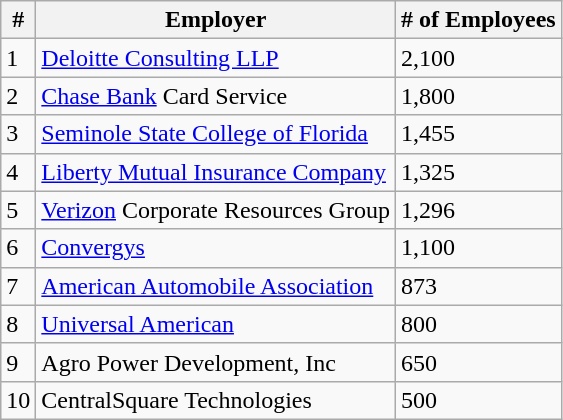<table class="wikitable sortable">
<tr>
<th>#</th>
<th>Employer</th>
<th># of Employees</th>
</tr>
<tr>
<td>1</td>
<td><a href='#'>Deloitte Consulting LLP</a></td>
<td>2,100</td>
</tr>
<tr>
<td>2</td>
<td><a href='#'>Chase Bank</a> Card Service</td>
<td>1,800</td>
</tr>
<tr>
<td>3</td>
<td><a href='#'>Seminole State College of Florida</a></td>
<td>1,455</td>
</tr>
<tr>
<td>4</td>
<td><a href='#'>Liberty Mutual Insurance Company</a></td>
<td>1,325</td>
</tr>
<tr>
<td>5</td>
<td><a href='#'>Verizon</a> Corporate Resources Group</td>
<td>1,296</td>
</tr>
<tr>
<td>6</td>
<td><a href='#'>Convergys</a></td>
<td>1,100</td>
</tr>
<tr>
<td>7</td>
<td><a href='#'>American Automobile Association</a></td>
<td>873</td>
</tr>
<tr>
<td>8</td>
<td><a href='#'>Universal American</a></td>
<td>800</td>
</tr>
<tr>
<td>9</td>
<td>Agro Power Development, Inc</td>
<td>650</td>
</tr>
<tr>
<td>10</td>
<td>CentralSquare Technologies</td>
<td>500</td>
</tr>
</table>
